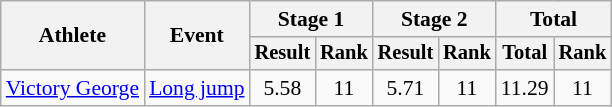<table class="wikitable" style="font-size:90%">
<tr>
<th rowspan=2>Athlete</th>
<th rowspan=2>Event</th>
<th colspan=2>Stage 1</th>
<th colspan=2>Stage 2</th>
<th colspan=2>Total</th>
</tr>
<tr style="font-size:95%">
<th>Result</th>
<th>Rank</th>
<th>Result</th>
<th>Rank</th>
<th>Total</th>
<th>Rank</th>
</tr>
<tr align=center>
<td align=left><a href='#'>Victory George</a></td>
<td align=left><a href='#'>Long jump</a></td>
<td>5.58</td>
<td>11</td>
<td>5.71</td>
<td>11</td>
<td>11.29</td>
<td>11</td>
</tr>
</table>
